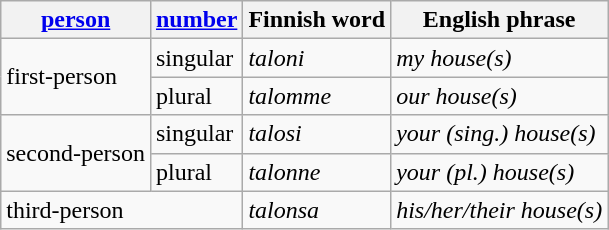<table class="wikitable">
<tr>
<th><a href='#'>person</a></th>
<th><a href='#'>number</a></th>
<th>Finnish word</th>
<th>English phrase</th>
</tr>
<tr>
<td rowspan="2">first-person</td>
<td>singular</td>
<td><em>taloni</em></td>
<td><em>my house(s)</em></td>
</tr>
<tr>
<td>plural</td>
<td><em>talomme</em></td>
<td><em>our house(s)</em></td>
</tr>
<tr>
<td rowspan="2">second-person</td>
<td>singular</td>
<td><em>talosi</em></td>
<td><em>your (sing.) house(s)</em></td>
</tr>
<tr>
<td>plural</td>
<td><em>talonne</em></td>
<td><em>your (pl.) house(s)</em></td>
</tr>
<tr>
<td colspan="2">third-person</td>
<td><em>talonsa</em></td>
<td><em>his/her/their house(s)</em></td>
</tr>
</table>
